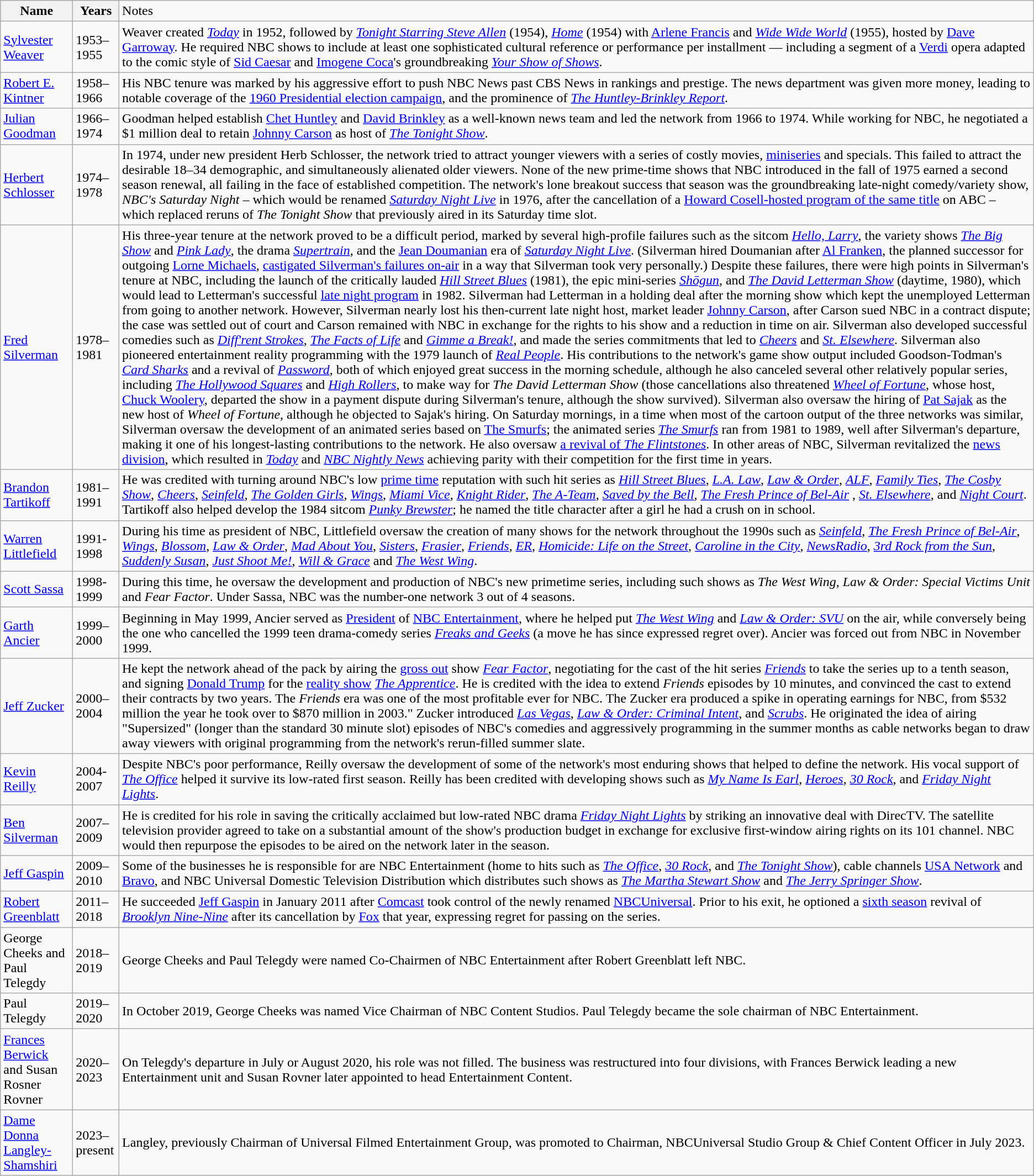<table class="wikitable">
<tr>
<th>Name</th>
<th>Years</th>
<td>Notes</td>
</tr>
<tr>
<td><a href='#'>Sylvester Weaver</a></td>
<td>1953–1955</td>
<td>Weaver created <em><a href='#'>Today</a></em> in 1952, followed by <em><a href='#'>Tonight Starring Steve Allen</a></em> (1954), <em><a href='#'>Home</a></em> (1954) with <a href='#'>Arlene Francis</a> and <em><a href='#'>Wide Wide World</a></em> (1955), hosted by <a href='#'>Dave Garroway</a>.  He required NBC shows to include at least one sophisticated cultural reference or performance per installment — including a segment of a <a href='#'>Verdi</a> opera adapted to the comic style of <a href='#'>Sid Caesar</a> and <a href='#'>Imogene Coca</a>'s groundbreaking <em><a href='#'>Your Show of Shows</a></em>.</td>
</tr>
<tr>
<td><a href='#'>Robert E. Kintner</a></td>
<td>1958–1966</td>
<td>His NBC tenure was marked by his aggressive effort to push NBC News past CBS News in rankings and prestige. The news department was given more money, leading to notable coverage of the <a href='#'>1960 Presidential election campaign</a>, and the prominence of <em><a href='#'>The Huntley-Brinkley Report</a></em>.</td>
</tr>
<tr>
<td><a href='#'>Julian Goodman</a></td>
<td>1966–1974</td>
<td>Goodman helped establish <a href='#'>Chet Huntley</a> and <a href='#'>David Brinkley</a> as a well-known news team and led the network from 1966 to 1974. While working for NBC, he negotiated a $1 million deal to retain <a href='#'>Johnny Carson</a> as host of <em><a href='#'>The Tonight Show</a></em>.</td>
</tr>
<tr>
<td><a href='#'>Herbert Schlosser</a></td>
<td>1974–1978</td>
<td>In 1974, under new president Herb Schlosser, the network tried to attract younger viewers with a series of costly movies, <a href='#'>miniseries</a> and specials. This failed to attract the desirable 18–34 demographic, and simultaneously alienated older viewers. None of the new prime-time shows that NBC introduced in the fall of 1975 earned a second season renewal, all failing in the face of established competition. The network's lone breakout success that season was the groundbreaking late-night comedy/variety show, <em>NBC's Saturday Night</em> – which would be renamed <em><a href='#'>Saturday Night Live</a></em> in 1976, after the cancellation of a <a href='#'>Howard Cosell-hosted program of the same title</a> on ABC – which replaced reruns of <em>The Tonight Show</em> that previously aired in its Saturday time slot.</td>
</tr>
<tr>
<td><a href='#'>Fred Silverman</a></td>
<td>1978–1981</td>
<td>His three-year tenure at the network proved to be a difficult period, marked by several high-profile failures such as the sitcom <em><a href='#'>Hello, Larry</a></em>, the variety shows <em><a href='#'>The Big Show</a></em> and <em><a href='#'>Pink Lady</a></em>, the drama <em><a href='#'>Supertrain</a></em>, and the <a href='#'>Jean Doumanian</a> era of <em><a href='#'>Saturday Night Live</a></em>. (Silverman hired Doumanian after <a href='#'>Al Franken</a>, the planned successor for outgoing <a href='#'>Lorne Michaels</a>, <a href='#'>castigated Silverman's failures on-air</a> in a way that Silverman took very personally.) Despite these failures, there were high points in Silverman's tenure at NBC, including the launch of the critically lauded <em><a href='#'>Hill Street Blues</a></em> (1981), the epic mini-series <a href='#'><em>Shōgun</em></a>, and <em><a href='#'>The David Letterman Show</a></em> (daytime, 1980), which would lead to Letterman's successful <a href='#'>late night program</a> in 1982. Silverman had Letterman in a holding deal after the morning show which kept the unemployed Letterman from going to another network. However, Silverman nearly lost his then-current late night host, market leader <a href='#'>Johnny Carson</a>, after Carson sued NBC in a contract dispute; the case was settled out of court and Carson remained with NBC in exchange for the rights to his show and a reduction in time on air. Silverman also developed successful comedies such as <em><a href='#'>Diff'rent Strokes</a></em>, <em><a href='#'>The Facts of Life</a></em> and <em><a href='#'>Gimme a Break!</a></em>, and made the series commitments that led to <em><a href='#'>Cheers</a></em> and <em><a href='#'>St. Elsewhere</a></em>. Silverman also pioneered entertainment reality programming with the 1979 launch of <em><a href='#'>Real People</a></em>. His contributions to the network's game show output included Goodson-Todman's <em><a href='#'>Card Sharks</a></em> and a revival of <em><a href='#'>Password</a></em>, both of which enjoyed great success in the morning schedule, although he also canceled several other relatively popular series, including <em><a href='#'>The Hollywood Squares</a></em> and <em><a href='#'>High Rollers</a></em>, to make way for <em>The David Letterman Show</em> (those cancellations also threatened <em><a href='#'>Wheel of Fortune</a></em>, whose host, <a href='#'>Chuck Woolery</a>, departed the show in a payment dispute during Silverman's tenure, although the show survived). Silverman also oversaw the hiring of <a href='#'>Pat Sajak</a> as the new host of <em>Wheel of Fortune</em>, although he objected to Sajak's hiring. On Saturday mornings, in a time when most of the cartoon output of the three networks was similar, Silverman oversaw the development of an animated series based on <a href='#'>The Smurfs</a>; the animated series <em><a href='#'>The Smurfs</a></em> ran from 1981 to 1989, well after Silverman's departure, making it one of his longest-lasting contributions to the network. He also oversaw <a href='#'>a revival of <em>The Flintstones</em></a>. In other areas of NBC, Silverman revitalized the <a href='#'>news division</a>, which resulted in <em><a href='#'>Today</a></em> and <em><a href='#'>NBC Nightly News</a></em> achieving parity with their competition for the first time in years.</td>
</tr>
<tr>
<td><a href='#'>Brandon Tartikoff</a></td>
<td>1981–1991</td>
<td>He was credited with turning around NBC's low <a href='#'>prime time</a> reputation with such hit series as <em><a href='#'>Hill Street Blues</a></em>, <em><a href='#'>L.A. Law</a></em>, <em><a href='#'>Law & Order</a></em>, <em><a href='#'>ALF</a></em>, <em><a href='#'>Family Ties</a></em>, <em><a href='#'>The Cosby Show</a></em>, <em><a href='#'>Cheers</a></em>, <em><a href='#'>Seinfeld</a></em>, <em><a href='#'>The Golden Girls</a></em>, <em><a href='#'>Wings</a></em>, <em><a href='#'>Miami Vice</a></em>, <em><a href='#'>Knight Rider</a></em>, <em><a href='#'>The A-Team</a></em>, <em><a href='#'>Saved by the Bell</a>,</em> <em><a href='#'>The Fresh Prince of Bel-Air</a></em> , <em><a href='#'>St. Elsewhere</a></em>, and <em><a href='#'>Night Court</a></em>. Tartikoff also helped develop the 1984 sitcom <em><a href='#'>Punky Brewster</a></em>; he named the title character after a girl he had a crush on in school.</td>
</tr>
<tr>
<td><a href='#'>Warren Littlefield</a></td>
<td>1991-1998</td>
<td>During his time as president of NBC, Littlefield oversaw the creation of many shows for the network throughout the 1990s such as <em><a href='#'>Seinfeld</a></em>, <em><a href='#'>The Fresh Prince of Bel-Air</a></em>, <em><a href='#'>Wings</a></em>, <em><a href='#'>Blossom</a></em>, <em><a href='#'>Law & Order</a></em>, <em><a href='#'>Mad About You</a></em>, <em><a href='#'>Sisters</a></em>, <em><a href='#'>Frasier</a></em>, <em><a href='#'>Friends</a></em>, <em><a href='#'>ER</a></em>, <em><a href='#'>Homicide: Life on the Street</a></em>, <em><a href='#'>Caroline in the City</a></em>, <em><a href='#'>NewsRadio</a></em>, <em><a href='#'>3rd Rock from the Sun</a></em>, <em><a href='#'>Suddenly Susan</a></em>, <em><a href='#'>Just Shoot Me!</a></em>, <em><a href='#'>Will & Grace</a></em> and <em><a href='#'>The West Wing</a></em>.</td>
</tr>
<tr>
<td><a href='#'>Scott Sassa</a></td>
<td>1998-1999</td>
<td>During this time, he oversaw the development and production of NBC's new primetime series, including such shows as <em>The West Wing</em>, <em>Law & Order: Special Victims Unit</em> and <em>Fear Factor</em>. Under Sassa, NBC was the number-one network 3 out of 4 seasons.</td>
</tr>
<tr>
<td><a href='#'>Garth Ancier</a></td>
<td>1999–2000</td>
<td>Beginning in May 1999, Ancier served as <a href='#'>President</a> of <a href='#'>NBC Entertainment</a>, where he helped put <em><a href='#'>The West Wing</a></em> and <em><a href='#'>Law & Order: SVU</a></em> on the air, while conversely being the one who cancelled the 1999 teen drama-comedy series <em><a href='#'>Freaks and Geeks</a></em> (a move he has since expressed regret over). Ancier was forced out from NBC in November 1999.</td>
</tr>
<tr>
<td><a href='#'>Jeff Zucker</a></td>
<td>2000–2004</td>
<td>He kept the network ahead of the pack by airing the <a href='#'>gross out</a> show <em><a href='#'>Fear Factor</a></em>, negotiating for the cast of the hit series <em><a href='#'>Friends</a></em> to take the series up to a tenth season, and signing <a href='#'>Donald Trump</a> for the <a href='#'>reality show</a> <em><a href='#'>The Apprentice</a></em>. He is credited with the idea to extend <em>Friends</em> episodes by 10 minutes, and convinced the cast to extend their contracts by two years. The <em>Friends</em> era was one of the most profitable ever for NBC. The Zucker era produced a spike in operating earnings for NBC, from $532 million the year he took over to $870 million in 2003." Zucker introduced <em><a href='#'>Las Vegas</a></em>, <em><a href='#'>Law & Order: Criminal Intent</a></em>, and <em><a href='#'>Scrubs</a></em>. He originated the idea of airing "Supersized" (longer than the standard 30 minute slot) episodes of NBC's comedies and aggressively programming in the summer months as cable networks began to draw away viewers with original programming from the network's rerun-filled summer slate.</td>
</tr>
<tr>
<td><a href='#'>Kevin Reilly</a></td>
<td>2004-2007</td>
<td>Despite NBC's poor performance, Reilly oversaw the development of some of the network's most enduring shows that helped to define the network. His vocal support of <em><a href='#'>The Office</a></em> helped it survive its low-rated first season. Reilly has been credited with developing shows such as <em><a href='#'>My Name Is Earl</a></em>, <em><a href='#'>Heroes</a></em>, <em><a href='#'>30 Rock</a></em>, and <em><a href='#'>Friday Night Lights</a></em>.</td>
</tr>
<tr>
<td><a href='#'>Ben Silverman</a></td>
<td>2007–2009</td>
<td>He is credited for his role in saving the critically acclaimed but low-rated NBC drama <em><a href='#'>Friday Night Lights</a></em> by striking an innovative deal with DirecTV. The satellite television provider agreed to take on a substantial amount of the show's production budget in exchange for exclusive first-window airing rights on its 101 channel. NBC would then repurpose the episodes to be aired on the network later in the season.</td>
</tr>
<tr>
<td><a href='#'>Jeff Gaspin</a></td>
<td>2009–2010</td>
<td>Some of the businesses he is responsible for are NBC Entertainment (home to hits such as <em><a href='#'>The Office</a></em>, <em><a href='#'>30 Rock</a></em>, and <em><a href='#'>The Tonight Show</a></em>), cable channels <a href='#'>USA Network</a> and <a href='#'>Bravo</a>, and NBC Universal Domestic Television Distribution which distributes such shows as <em><a href='#'>The Martha Stewart Show</a></em> and <em><a href='#'>The Jerry Springer Show</a></em>.</td>
</tr>
<tr>
<td><a href='#'>Robert Greenblatt</a></td>
<td>2011–2018</td>
<td>He succeeded <a href='#'>Jeff Gaspin</a> in January 2011 after <a href='#'>Comcast</a> took control of the newly renamed <a href='#'>NBCUniversal</a>. Prior to his exit, he optioned a <a href='#'>sixth season</a> revival of <em><a href='#'>Brooklyn Nine-Nine</a></em> after its cancellation by <a href='#'>Fox</a> that year, expressing regret for passing on the series.</td>
</tr>
<tr>
<td>George Cheeks and Paul Telegdy</td>
<td>2018–2019</td>
<td>George Cheeks and Paul Telegdy were named Co-Chairmen of NBC Entertainment after Robert Greenblatt left NBC.</td>
</tr>
<tr>
<td>Paul Telegdy</td>
<td>2019–2020</td>
<td>In October 2019, George Cheeks was named Vice Chairman of NBC Content Studios. Paul Telegdy became the sole chairman of NBC Entertainment.</td>
</tr>
<tr>
<td><a href='#'>Frances Berwick</a> and Susan Rosner Rovner</td>
<td>2020–2023</td>
<td>On Telegdy's departure in July or August 2020, his role was not filled. The business was restructured into four divisions, with Frances Berwick leading a new Entertainment unit and Susan Rovner later appointed to head Entertainment Content.</td>
</tr>
<tr>
<td><a href='#'>Dame Donna Langley-Shamshiri</a></td>
<td>2023–present</td>
<td>Langley, previously Chairman of Universal Filmed Entertainment Group, was promoted to Chairman, NBCUniversal Studio Group & Chief Content Officer in July 2023.</td>
</tr>
</table>
